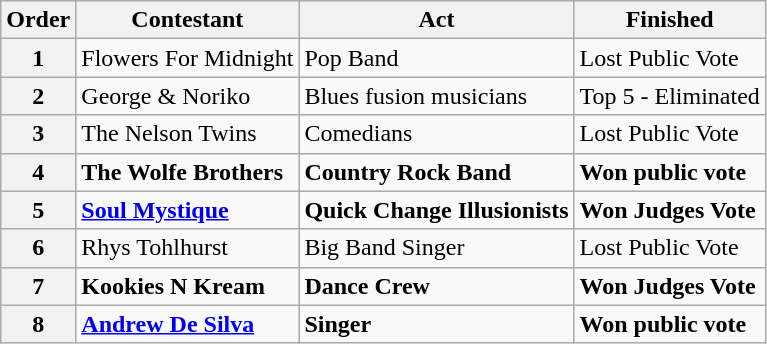<table class="wikitable">
<tr>
<th>Order</th>
<th>Contestant</th>
<th>Act</th>
<th>Finished</th>
</tr>
<tr>
<th>1</th>
<td>Flowers For Midnight</td>
<td>Pop Band</td>
<td>Lost Public Vote</td>
</tr>
<tr>
<th>2</th>
<td>George & Noriko</td>
<td>Blues fusion musicians</td>
<td>Top 5 - Eliminated</td>
</tr>
<tr>
<th>3</th>
<td>The Nelson Twins</td>
<td>Comedians</td>
<td>Lost Public Vote</td>
</tr>
<tr>
<th>4</th>
<td><strong>The Wolfe Brothers</strong></td>
<td><strong>Country Rock Band</strong></td>
<td><strong>Won public vote</strong></td>
</tr>
<tr>
<th>5</th>
<td><strong><a href='#'>Soul Mystique</a></strong></td>
<td><strong>Quick Change Illusionists</strong></td>
<td><strong>Won Judges Vote</strong></td>
</tr>
<tr>
<th>6</th>
<td>Rhys Tohlhurst</td>
<td>Big Band Singer</td>
<td>Lost Public Vote</td>
</tr>
<tr>
<th>7</th>
<td><strong>Kookies N Kream</strong></td>
<td><strong>Dance Crew</strong></td>
<td><strong>Won Judges Vote</strong></td>
</tr>
<tr>
<th>8</th>
<td><strong><a href='#'>Andrew De Silva</a></strong></td>
<td><strong>Singer</strong></td>
<td><strong>Won public vote</strong></td>
</tr>
</table>
